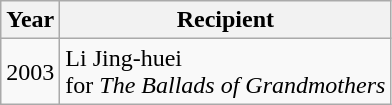<table class="wikitable sortable">
<tr>
<th>Year</th>
<th>Recipient</th>
</tr>
<tr>
<td>2003</td>
<td>Li Jing-huei<br> for <em>The Ballads of Grandmothers</em></td>
</tr>
</table>
